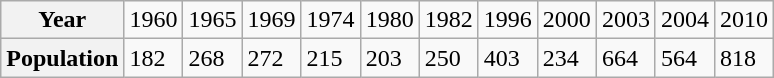<table class="wikitable">
<tr>
<th>Year</th>
<td>1960</td>
<td>1965</td>
<td>1969</td>
<td>1974</td>
<td>1980</td>
<td>1982</td>
<td>1996</td>
<td>2000</td>
<td>2003</td>
<td>2004</td>
<td>2010</td>
</tr>
<tr>
<th>Population</th>
<td>182</td>
<td>268</td>
<td>272</td>
<td>215</td>
<td>203</td>
<td>250</td>
<td>403</td>
<td>234</td>
<td>664</td>
<td>564</td>
<td>818</td>
</tr>
</table>
